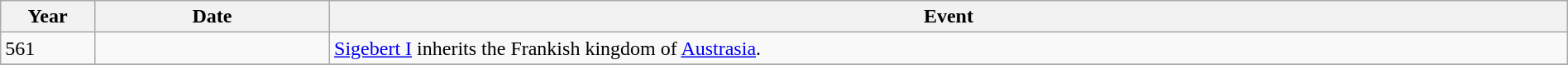<table class="wikitable" width="100%">
<tr>
<th style="width:6%">Year</th>
<th style="width:15%">Date</th>
<th>Event</th>
</tr>
<tr>
<td>561</td>
<td></td>
<td><a href='#'>Sigebert I</a> inherits the Frankish kingdom of <a href='#'>Austrasia</a>.</td>
</tr>
<tr>
</tr>
</table>
